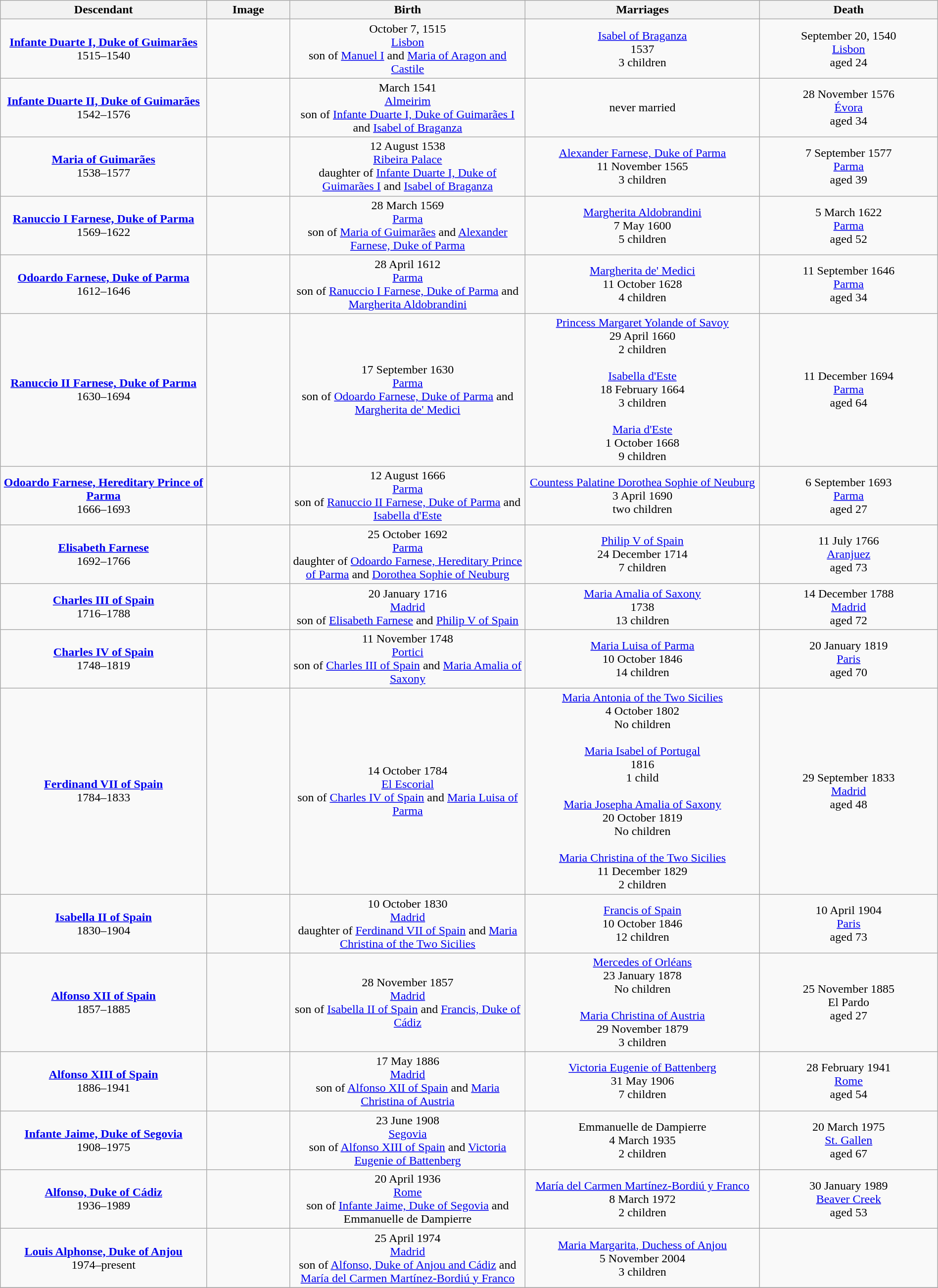<table style="text-align:center; width:100%" class="wikitable">
<tr>
<th style="width:22%;">Descendant</th>
<th style="width:105px;">Image</th>
<th>Birth</th>
<th style="width:25%;">Marriages</th>
<th style="width:19%;">Death</th>
</tr>
<tr>
<td><strong><a href='#'>Infante Duarte I, Duke of Guimarães</a></strong><br>1515–1540</td>
<td></td>
<td>October 7, 1515<br><a href='#'>Lisbon</a><br>son of <a href='#'>Manuel I</a> and <a href='#'>Maria of Aragon and Castile</a></td>
<td><a href='#'>Isabel of Braganza</a><br>1537<br>3 children</td>
<td>September 20, 1540<br><a href='#'>Lisbon</a><br>aged 24</td>
</tr>
<tr>
<td><strong><a href='#'>Infante Duarte II, Duke of Guimarães</a></strong><br>1542–1576</td>
<td></td>
<td>March 1541<br><a href='#'>Almeirim</a><br>son of <a href='#'>Infante Duarte I, Duke of Guimarães I</a> and <a href='#'>Isabel of Braganza</a></td>
<td>never married</td>
<td>28 November 1576<br><a href='#'>Évora</a><br>aged 34</td>
</tr>
<tr>
<td><strong><a href='#'>Maria of Guimarães</a></strong><br>1538–1577</td>
<td></td>
<td>12 August 1538<br><a href='#'>Ribeira Palace</a><br>daughter of <a href='#'>Infante Duarte I, Duke of Guimarães I</a> and <a href='#'>Isabel of Braganza</a></td>
<td><a href='#'>Alexander Farnese, Duke of Parma</a><br>11 November 1565<br>3 children</td>
<td>7 September 1577<br><a href='#'>Parma</a><br>aged 39</td>
</tr>
<tr>
<td><strong><a href='#'>Ranuccio I Farnese, Duke of Parma</a></strong><br>1569–1622</td>
<td></td>
<td>28 March 1569<br><a href='#'>Parma</a><br>son of <a href='#'>Maria of Guimarães</a> and <a href='#'>Alexander Farnese, Duke of Parma</a></td>
<td><a href='#'>Margherita Aldobrandini</a><br>7 May 1600<br>5 children</td>
<td>5 March 1622<br><a href='#'>Parma</a><br>aged 52</td>
</tr>
<tr>
<td><strong><a href='#'>Odoardo Farnese, Duke of Parma</a></strong><br>1612–1646</td>
<td></td>
<td>28 April 1612<br><a href='#'>Parma</a><br>son of <a href='#'>Ranuccio I Farnese, Duke of Parma</a> and <a href='#'>Margherita Aldobrandini</a></td>
<td><a href='#'>Margherita de' Medici</a><br>11 October 1628<br>4 children</td>
<td>11 September 1646<br><a href='#'>Parma</a><br>aged 34</td>
</tr>
<tr>
<td><strong><a href='#'>Ranuccio II Farnese, Duke of Parma</a></strong><br>1630–1694</td>
<td></td>
<td>17 September 1630<br><a href='#'>Parma</a><br>son of <a href='#'>Odoardo Farnese, Duke of Parma</a> and <a href='#'>Margherita de' Medici</a></td>
<td><a href='#'>Princess Margaret Yolande of Savoy</a><br>29 April 1660<br>2 children<br><br><a href='#'>Isabella d'Este</a><br>18 February 1664<br>3 children<br><br><a href='#'>Maria d'Este</a><br>1 October 1668<br>9 children</td>
<td>11 December 1694<br><a href='#'>Parma</a><br>aged 64</td>
</tr>
<tr>
<td><strong><a href='#'>Odoardo Farnese, Hereditary Prince of Parma</a></strong><br>1666–1693</td>
<td></td>
<td>12 August 1666<br><a href='#'>Parma</a><br>son of <a href='#'>Ranuccio II Farnese, Duke of Parma</a> and <a href='#'>Isabella d'Este</a></td>
<td><a href='#'>Countess Palatine Dorothea Sophie of Neuburg</a><br>3 April 1690<br>two children</td>
<td>6 September 1693<br><a href='#'>Parma</a><br>aged 27</td>
</tr>
<tr>
<td><strong><a href='#'>Elisabeth Farnese</a></strong><br>1692–1766</td>
<td></td>
<td>25 October 1692<br><a href='#'>Parma</a><br>daughter of <a href='#'>Odoardo Farnese, Hereditary Prince of Parma</a> and <a href='#'>Dorothea Sophie of Neuburg</a></td>
<td><a href='#'>Philip V of Spain</a><br>24 December 1714<br>7 children</td>
<td>11 July 1766<br><a href='#'>Aranjuez</a><br>aged 73</td>
</tr>
<tr>
<td><strong><a href='#'>Charles III of Spain</a></strong><br>1716–1788</td>
<td></td>
<td>20 January 1716<br><a href='#'>Madrid</a><br>son of <a href='#'>Elisabeth Farnese</a> and <a href='#'>Philip V of Spain</a></td>
<td><a href='#'>Maria Amalia of Saxony</a><br>1738<br>13 children</td>
<td>14 December 1788<br><a href='#'>Madrid</a><br>aged 72</td>
</tr>
<tr>
<td><strong><a href='#'>Charles IV of Spain</a></strong><br>1748–1819</td>
<td></td>
<td>11 November 1748<br><a href='#'>Portici</a><br>son of <a href='#'>Charles III of Spain</a> and <a href='#'>Maria Amalia of Saxony</a></td>
<td><a href='#'>Maria Luisa of Parma</a><br>10 October 1846<br>14 children</td>
<td>20 January 1819<br><a href='#'>Paris</a><br>aged 70</td>
</tr>
<tr>
<td><strong><a href='#'>Ferdinand VII of Spain</a></strong><br>1784–1833</td>
<td></td>
<td>14 October 1784<br><a href='#'>El Escorial</a><br>son of <a href='#'>Charles IV of Spain</a> and <a href='#'>Maria Luisa of Parma</a></td>
<td><a href='#'>Maria Antonia of the Two Sicilies</a><br>4 October 1802<br>No children<br><br><a href='#'>Maria Isabel of Portugal</a><br>1816<br>1 child<br><br><a href='#'>Maria Josepha Amalia of Saxony</a><br>20 October 1819<br>No children<br><br><a href='#'>Maria Christina of the Two Sicilies</a><br>11 December 1829<br>2 children</td>
<td>29 September 1833<br><a href='#'>Madrid</a><br>aged 48</td>
</tr>
<tr>
<td><strong><a href='#'>Isabella II of Spain</a></strong><br>1830–1904</td>
<td></td>
<td>10 October 1830<br><a href='#'>Madrid</a><br>daughter of <a href='#'>Ferdinand VII of Spain</a> and <a href='#'>Maria Christina of the Two Sicilies</a></td>
<td><a href='#'>Francis of Spain</a><br>10 October 1846<br>12 children</td>
<td>10 April 1904<br><a href='#'>Paris</a><br>aged 73</td>
</tr>
<tr>
<td><strong><a href='#'>Alfonso XII of Spain</a></strong><br>1857–1885</td>
<td></td>
<td>28 November 1857<br><a href='#'>Madrid</a><br>son of <a href='#'>Isabella II of Spain</a> and <a href='#'>Francis, Duke of Cádiz</a></td>
<td><a href='#'>Mercedes of Orléans</a><br>23 January 1878<br>No children<br><br><a href='#'>Maria Christina of Austria</a><br>29 November 1879<br>3 children</td>
<td>25 November 1885<br>El Pardo<br>aged 27</td>
</tr>
<tr>
<td><strong><a href='#'>Alfonso XIII of Spain</a></strong><br>1886–1941</td>
<td></td>
<td>17 May 1886<br><a href='#'>Madrid</a><br>son of <a href='#'>Alfonso XII of Spain</a> and <a href='#'>Maria Christina of Austria</a></td>
<td><a href='#'>Victoria Eugenie of Battenberg</a><br>31 May 1906<br>7 children</td>
<td>28 February 1941<br><a href='#'>Rome</a><br>aged 54</td>
</tr>
<tr>
<td><strong><a href='#'>Infante Jaime, Duke of Segovia</a></strong><br>1908–1975</td>
<td></td>
<td>23 June 1908<br><a href='#'>Segovia</a><br>son of <a href='#'>Alfonso XIII of Spain</a> and <a href='#'>Victoria Eugenie of Battenberg</a></td>
<td>Emmanuelle de Dampierre<br>4 March 1935<br>2 children</td>
<td>20 March 1975<br><a href='#'>St. Gallen</a><br>aged 67</td>
</tr>
<tr>
<td><strong><a href='#'>Alfonso, Duke of Cádiz</a></strong><br>1936–1989</td>
<td></td>
<td>20 April 1936<br><a href='#'>Rome</a><br>son of <a href='#'>Infante Jaime, Duke of Segovia</a> and Emmanuelle de Dampierre</td>
<td><a href='#'>María del Carmen Martínez-Bordiú y Franco</a><br>8 March 1972<br>2 children</td>
<td>30 January 1989<br><a href='#'>Beaver Creek</a><br>aged 53</td>
</tr>
<tr>
<td><strong><a href='#'>Louis Alphonse, Duke of Anjou</a></strong><br>1974–present</td>
<td></td>
<td>25 April 1974<br><a href='#'>Madrid</a><br>son of <a href='#'>Alfonso, Duke of Anjou and Cádiz</a> and <a href='#'>María del Carmen Martínez-Bordiú y Franco</a></td>
<td><a href='#'>Maria Margarita, Duchess of Anjou</a><br>5 November 2004<br>3 children</td>
<td></td>
</tr>
<tr>
</tr>
</table>
